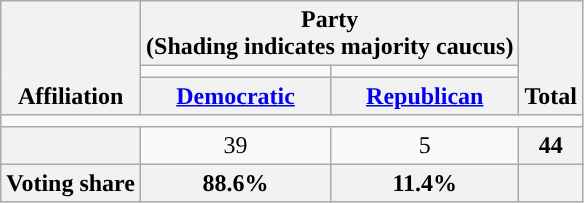<table class=wikitable style="text-align:center">
<tr style="vertical-align:bottom;">
<th rowspan=3>Affiliation</th>
<th colspan=2>Party <div>(Shading indicates majority caucus)</div></th>
<th rowspan=3>Total</th>
</tr>
<tr style="height:5px">
<td style="background-color:"></td>
<td style="background-color:"></td>
</tr>
<tr>
<th><a href='#'>Democratic</a></th>
<th><a href='#'>Republican</a></th>
</tr>
<tr>
<td colspan=5></td>
</tr>
<tr>
<th nowrap style="font-size:80%"></th>
<td>39</td>
<td>5</td>
<th>44</th>
</tr>
<tr>
<th>Voting share</th>
<th>88.6%</th>
<th>11.4%</th>
<th colspan=2></th>
</tr>
</table>
